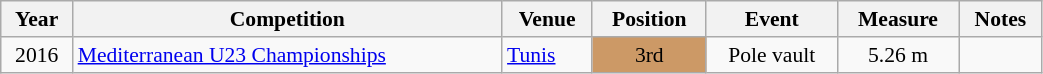<table class="wikitable" width=55% style="font-size:90%; text-align:center;">
<tr>
<th>Year</th>
<th>Competition</th>
<th>Venue</th>
<th>Position</th>
<th>Event</th>
<th>Measure</th>
<th>Notes</th>
</tr>
<tr>
<td>2016</td>
<td align=left><a href='#'>Mediterranean U23 Championships</a></td>
<td align=left> <a href='#'>Tunis</a></td>
<td bgcolor=cc9966>3rd</td>
<td>Pole vault</td>
<td>5.26 m</td>
<td></td>
</tr>
</table>
